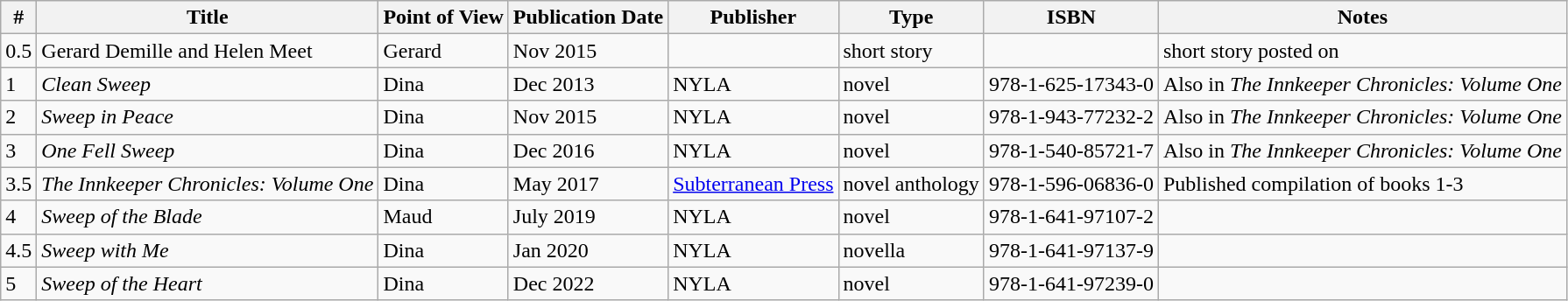<table class="wikitable">
<tr>
<th>#</th>
<th>Title</th>
<th>Point of View</th>
<th>Publication Date</th>
<th>Publisher</th>
<th>Type</th>
<th>ISBN</th>
<th>Notes</th>
</tr>
<tr>
<td>0.5</td>
<td>Gerard Demille and Helen Meet</td>
<td>Gerard</td>
<td>Nov 2015</td>
<td></td>
<td>short story</td>
<td></td>
<td>short story posted on </td>
</tr>
<tr>
<td>1</td>
<td><em>Clean Sweep</em></td>
<td>Dina</td>
<td>Dec 2013</td>
<td>NYLA</td>
<td>novel</td>
<td>978-1-625-17343-0</td>
<td>Also in <em>The Innkeeper Chronicles: Volume One</em></td>
</tr>
<tr>
<td>2</td>
<td><em>Sweep in Peace</em></td>
<td>Dina</td>
<td>Nov 2015</td>
<td>NYLA</td>
<td>novel</td>
<td>978-1-943-77232-2</td>
<td>Also in <em>The Innkeeper Chronicles: Volume One</em></td>
</tr>
<tr>
<td>3</td>
<td><em>One Fell Sweep</em></td>
<td>Dina</td>
<td>Dec 2016</td>
<td>NYLA</td>
<td>novel</td>
<td>978-1-540-85721-7</td>
<td>Also in <em>The Innkeeper Chronicles: Volume One</em></td>
</tr>
<tr>
<td>3.5</td>
<td><em>The Innkeeper Chronicles: Volume One</em></td>
<td>Dina</td>
<td>May 2017</td>
<td><a href='#'>Subterranean Press</a></td>
<td>novel anthology</td>
<td>978-1-596-06836-0</td>
<td>Published compilation of books 1-3</td>
</tr>
<tr>
<td>4</td>
<td><em>Sweep of the Blade</em></td>
<td>Maud</td>
<td>July 2019</td>
<td>NYLA</td>
<td>novel</td>
<td>978-1-641-97107-2</td>
<td></td>
</tr>
<tr>
<td>4.5</td>
<td><em>Sweep with Me</em></td>
<td>Dina</td>
<td>Jan 2020</td>
<td>NYLA</td>
<td>novella</td>
<td>978-1-641-97137-9</td>
<td></td>
</tr>
<tr>
<td>5</td>
<td><em>Sweep of the Heart</em></td>
<td>Dina</td>
<td>Dec 2022</td>
<td>NYLA</td>
<td>novel</td>
<td>978-1-641-97239-0</td>
<td></td>
</tr>
</table>
